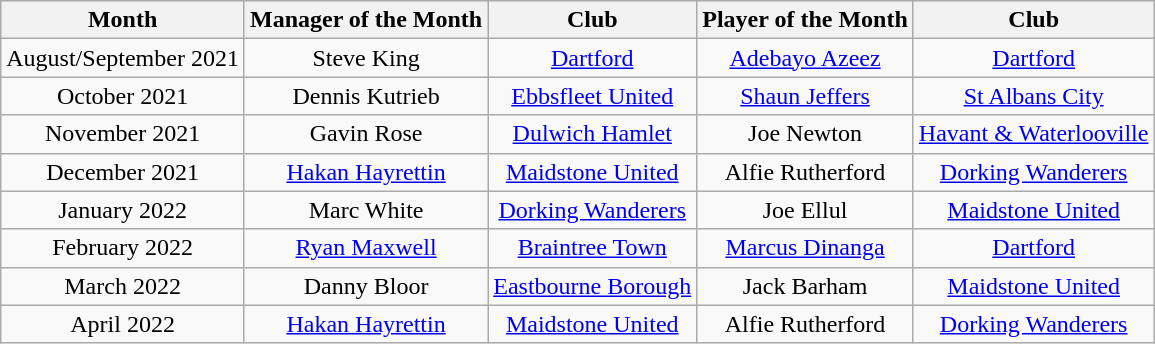<table class=wikitable style="text-align:center">
<tr>
<th>Month</th>
<th>Manager of the Month</th>
<th>Club</th>
<th>Player of the Month</th>
<th>Club</th>
</tr>
<tr>
<td>August/September 2021</td>
<td> Steve King</td>
<td><a href='#'>Dartford</a></td>
<td> <a href='#'>Adebayo Azeez</a></td>
<td><a href='#'>Dartford</a></td>
</tr>
<tr>
<td>October 2021</td>
<td> Dennis Kutrieb</td>
<td><a href='#'>Ebbsfleet United</a></td>
<td> <a href='#'>Shaun Jeffers</a></td>
<td><a href='#'>St Albans City</a></td>
</tr>
<tr>
<td>November 2021</td>
<td> Gavin Rose</td>
<td><a href='#'>Dulwich Hamlet</a></td>
<td> Joe Newton</td>
<td><a href='#'>Havant & Waterlooville</a></td>
</tr>
<tr>
<td>December 2021</td>
<td> <a href='#'>Hakan Hayrettin</a></td>
<td><a href='#'>Maidstone United</a></td>
<td> Alfie Rutherford</td>
<td><a href='#'>Dorking Wanderers</a></td>
</tr>
<tr>
<td>January 2022</td>
<td> Marc White</td>
<td><a href='#'>Dorking Wanderers</a></td>
<td> Joe Ellul</td>
<td><a href='#'>Maidstone United</a></td>
</tr>
<tr>
<td>February 2022</td>
<td> <a href='#'>Ryan Maxwell</a></td>
<td><a href='#'>Braintree Town</a></td>
<td> <a href='#'>Marcus Dinanga</a></td>
<td><a href='#'>Dartford</a></td>
</tr>
<tr>
<td>March 2022</td>
<td> Danny Bloor</td>
<td><a href='#'>Eastbourne Borough</a></td>
<td> Jack Barham</td>
<td><a href='#'>Maidstone United</a></td>
</tr>
<tr>
<td>April 2022</td>
<td> <a href='#'>Hakan Hayrettin</a></td>
<td><a href='#'>Maidstone United</a></td>
<td> Alfie Rutherford</td>
<td><a href='#'>Dorking Wanderers</a></td>
</tr>
</table>
